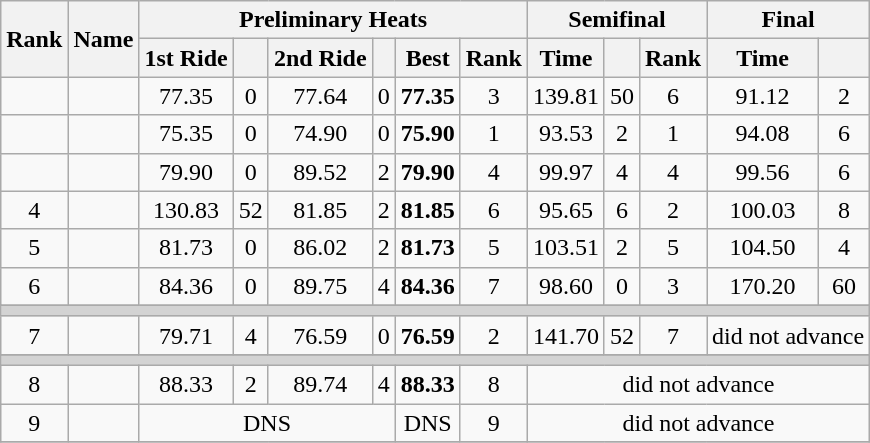<table class="wikitable" style="text-align:center">
<tr>
<th rowspan=2>Rank</th>
<th rowspan=2>Name</th>
<th colspan=6>Preliminary Heats</th>
<th colspan=3>Semifinal</th>
<th colspan=3>Final</th>
</tr>
<tr>
<th>1st Ride</th>
<th></th>
<th>2nd Ride</th>
<th></th>
<th>Best</th>
<th>Rank</th>
<th>Time</th>
<th></th>
<th>Rank</th>
<th>Time</th>
<th></th>
</tr>
<tr>
<td></td>
<td align=left></td>
<td>77.35</td>
<td>0</td>
<td>77.64</td>
<td>0</td>
<td><strong>77.35</strong></td>
<td>3</td>
<td>139.81</td>
<td>50</td>
<td>6</td>
<td>91.12</td>
<td>2</td>
</tr>
<tr>
<td></td>
<td align=left></td>
<td>75.35</td>
<td>0</td>
<td>74.90</td>
<td>0</td>
<td><strong>75.90</strong></td>
<td>1</td>
<td>93.53</td>
<td>2</td>
<td>1</td>
<td>94.08</td>
<td>6</td>
</tr>
<tr>
<td></td>
<td align=left></td>
<td>79.90</td>
<td>0</td>
<td>89.52</td>
<td>2</td>
<td><strong>79.90</strong></td>
<td>4</td>
<td>99.97</td>
<td>4</td>
<td>4</td>
<td>99.56</td>
<td>6</td>
</tr>
<tr>
<td>4</td>
<td align=left></td>
<td>130.83</td>
<td>52</td>
<td>81.85</td>
<td>2</td>
<td><strong>81.85</strong></td>
<td>6</td>
<td>95.65</td>
<td>6</td>
<td>2</td>
<td>100.03</td>
<td>8</td>
</tr>
<tr>
<td>5</td>
<td align=left></td>
<td>81.73</td>
<td>0</td>
<td>86.02</td>
<td>2</td>
<td><strong>81.73</strong></td>
<td>5</td>
<td>103.51</td>
<td>2</td>
<td>5</td>
<td>104.50</td>
<td>4</td>
</tr>
<tr>
<td>6</td>
<td align=left></td>
<td>84.36</td>
<td>0</td>
<td>89.75</td>
<td>4</td>
<td><strong>84.36</strong></td>
<td>7</td>
<td>98.60</td>
<td>0</td>
<td>3</td>
<td>170.20</td>
<td>60</td>
</tr>
<tr>
</tr>
<tr bgcolor=lightgray>
<td colspan=14></td>
</tr>
<tr>
<td>7</td>
<td align=left></td>
<td>79.71</td>
<td>4</td>
<td>76.59</td>
<td>0</td>
<td><strong>76.59</strong></td>
<td>2</td>
<td>141.70</td>
<td>52</td>
<td>7</td>
<td colspan="2">did not advance</td>
</tr>
<tr>
</tr>
<tr bgcolor=lightgray>
<td colspan=14></td>
</tr>
<tr>
<td>8</td>
<td align=left></td>
<td>88.33</td>
<td>2</td>
<td>89.74</td>
<td>4</td>
<td><strong>88.33</strong></td>
<td>8</td>
<td colspan="5">did not advance</td>
</tr>
<tr>
<td>9</td>
<td align=left></td>
<td colspan="4">DNS</td>
<td>DNS</td>
<td>9</td>
<td colspan="5">did not advance</td>
</tr>
<tr>
</tr>
</table>
